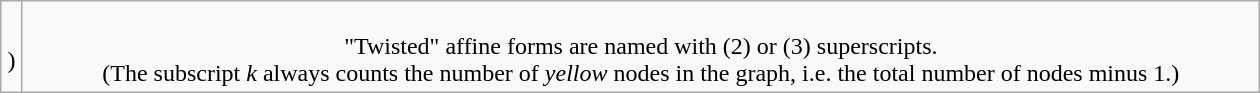<table class="wikitable skin-invert-image" width=840>
<tr align=center>
<td><br>)</td>
<td><br>"Twisted" affine forms are named with (2) or (3) superscripts.<br>(The subscript <em>k</em> always counts the number of <em>yellow</em> nodes in the graph, i.e. the total number of nodes minus 1.)</td>
</tr>
</table>
